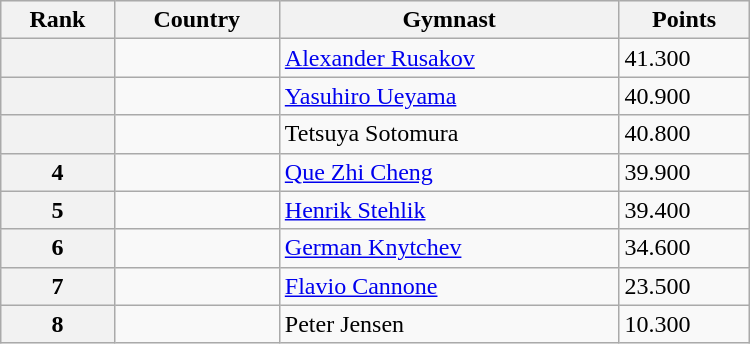<table class="wikitable" width=500>
<tr bgcolor="#efefef">
<th>Rank</th>
<th>Country</th>
<th>Gymnast</th>
<th>Points</th>
</tr>
<tr>
<th></th>
<td></td>
<td><a href='#'>Alexander Rusakov</a></td>
<td>41.300</td>
</tr>
<tr>
<th></th>
<td></td>
<td><a href='#'>Yasuhiro Ueyama</a></td>
<td>40.900</td>
</tr>
<tr>
<th></th>
<td></td>
<td>Tetsuya Sotomura</td>
<td>40.800</td>
</tr>
<tr>
<th>4</th>
<td></td>
<td><a href='#'>Que Zhi Cheng</a></td>
<td>39.900</td>
</tr>
<tr>
<th>5</th>
<td></td>
<td><a href='#'>Henrik Stehlik</a></td>
<td>39.400</td>
</tr>
<tr>
<th>6</th>
<td></td>
<td><a href='#'>German Knytchev</a></td>
<td>34.600</td>
</tr>
<tr>
<th>7</th>
<td></td>
<td><a href='#'>Flavio Cannone</a></td>
<td>23.500</td>
</tr>
<tr>
<th>8</th>
<td></td>
<td>Peter Jensen</td>
<td>10.300</td>
</tr>
</table>
